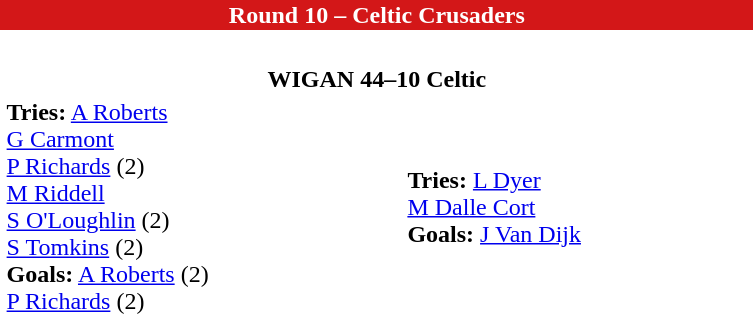<table class="toccolours collapsible collapsed" border="0" align="right" width="40%" style="margin:1em;">
<tr>
<th colspan=2 style="background:#D31718; color:#FFFFFF;">Round 10 – Celtic Crusaders</th>
</tr>
<tr>
<td><br><table border=0 width=100%>
<tr>
<th colspan=2>WIGAN 44–10 Celtic</th>
</tr>
<tr>
<td><strong>Tries:</strong> <a href='#'>A Roberts</a><br><a href='#'>G Carmont</a><br><a href='#'>P Richards</a> (2)<br><a href='#'>M Riddell</a><br><a href='#'>S O'Loughlin</a> (2)<br><a href='#'>S Tomkins</a> (2)<br><strong>Goals:</strong> <a href='#'>A Roberts</a> (2)<br><a href='#'>P Richards</a> (2)</td>
<td><strong>Tries:</strong> <a href='#'>L Dyer</a><br><a href='#'>M Dalle Cort</a><br><strong>Goals:</strong> <a href='#'>J Van Dijk</a></td>
</tr>
</table>
</td>
</tr>
</table>
